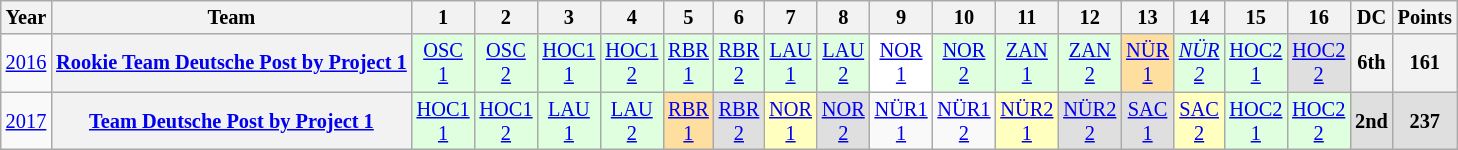<table class="wikitable" style="text-align:center; font-size:85%">
<tr>
<th>Year</th>
<th>Team</th>
<th>1</th>
<th>2</th>
<th>3</th>
<th>4</th>
<th>5</th>
<th>6</th>
<th>7</th>
<th>8</th>
<th>9</th>
<th>10</th>
<th>11</th>
<th>12</th>
<th>13</th>
<th>14</th>
<th>15</th>
<th>16</th>
<th>DC</th>
<th>Points</th>
</tr>
<tr>
<td><a href='#'>2016</a></td>
<th nowrap><a href='#'>Rookie Team Deutsche Post by Project 1</a></th>
<td style="background:#DFFFDF;"><a href='#'>OSC<br>1</a><br></td>
<td style="background:#DFFFDF;"><a href='#'>OSC<br>2</a><br></td>
<td style="background:#DFFFDF;"><a href='#'>HOC1<br>1</a><br></td>
<td style="background:#DFFFDF;"><a href='#'>HOC1<br>2</a><br></td>
<td style="background:#DFFFDF;"><a href='#'>RBR<br>1</a><br></td>
<td style="background:#DFFFDF;"><a href='#'>RBR<br>2</a><br></td>
<td style="background:#DFFFDF;"><a href='#'>LAU<br>1</a><br></td>
<td style="background:#DFFFDF;"><a href='#'>LAU<br>2</a><br></td>
<td style="background:#FFFFFF;"><a href='#'>NOR<br>1</a><br></td>
<td style="background:#DFFFDF;"><a href='#'>NOR<br>2</a><br></td>
<td style="background:#DFFFDF;"><a href='#'>ZAN<br>1</a><br></td>
<td style="background:#DFFFDF;"><a href='#'>ZAN<br>2</a><br></td>
<td style="background:#FFDF9F;"><a href='#'>NÜR<br>1</a><br></td>
<td style="background:#DFFFDF;"><em><a href='#'>NÜR<br>2</a></em><br></td>
<td style="background:#DFFFDF;"><a href='#'>HOC2<br>1</a><br></td>
<td style="background:#DFDFDF;"><a href='#'>HOC2<br>2</a><br></td>
<th>6th</th>
<th>161</th>
</tr>
<tr>
<td><a href='#'>2017</a></td>
<th nowrap><a href='#'>Team Deutsche Post by Project 1</a></th>
<td style="background:#DFFFDF;"><a href='#'>HOC1<br>1</a><br></td>
<td style="background:#DFFFDF;"><a href='#'>HOC1<br>2</a><br></td>
<td style="background:#DFFFDF;"><a href='#'>LAU<br>1</a><br></td>
<td style="background:#DFFFDF;"><a href='#'>LAU<br>2</a><br></td>
<td style="background:#FFDF9F;"><a href='#'>RBR<br>1</a><br></td>
<td style="background:#DFDFDF;"><a href='#'>RBR<br>2</a><br></td>
<td style="background:#FFFFBF;"><a href='#'>NOR<br>1</a><br></td>
<td style="background:#DFDFDF;"><a href='#'>NOR<br>2</a><br></td>
<td><a href='#'>NÜR1<br>1</a></td>
<td><a href='#'>NÜR1<br>2</a></td>
<td style="background:#FFFFBF;"><a href='#'>NÜR2<br>1</a><br></td>
<td style="background:#DFDFDF;"><a href='#'>NÜR2<br>2</a><br></td>
<td style="background:#DFDFDF;"><a href='#'>SAC<br>1</a><br></td>
<td style="background:#FFFFBF;"><a href='#'>SAC<br>2</a><br></td>
<td style="background:#DFFFDF;"><a href='#'>HOC2<br>1</a><br></td>
<td style="background:#DFFFDF;"><a href='#'>HOC2<br>2</a><br></td>
<th style="background:#DFDFDF;">2nd</th>
<th style="background:#DFDFDF;">237</th>
</tr>
</table>
